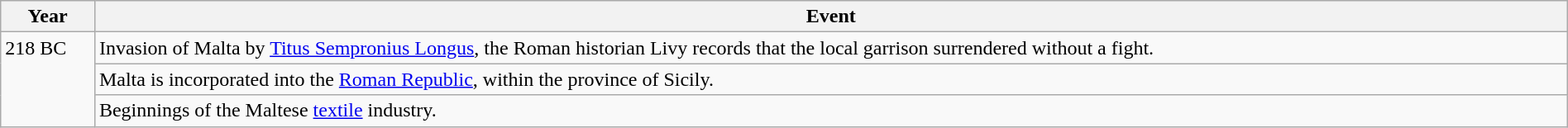<table class="wikitable" width="100%">
<tr>
<th style="width:6%">Year</th>
<th>Event</th>
</tr>
<tr>
<td rowspan="3" valign="top">218 BC</td>
<td>Invasion of Malta by <a href='#'>Titus Sempronius Longus</a>, the Roman historian Livy records that the local garrison surrendered without a fight.</td>
</tr>
<tr>
<td>Malta is incorporated into the <a href='#'>Roman Republic</a>, within the province of Sicily.</td>
</tr>
<tr>
<td>Beginnings of the Maltese <a href='#'>textile</a> industry.</td>
</tr>
</table>
